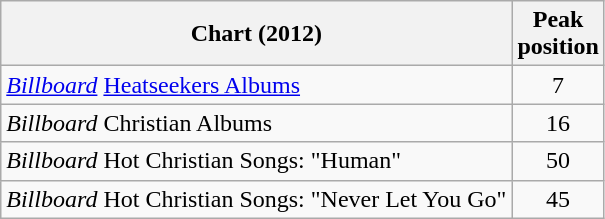<table class="wikitable">
<tr>
<th>Chart (2012)</th>
<th>Peak<br>position</th>
</tr>
<tr>
<td><em><a href='#'>Billboard</a></em> <a href='#'>Heatseekers Albums</a></td>
<td style="text-align:center;">7</td>
</tr>
<tr>
<td><em>Billboard</em> Christian Albums</td>
<td style="text-align:center;">16</td>
</tr>
<tr>
<td><em>Billboard</em> Hot Christian Songs: "Human"</td>
<td style="text-align:center;">50</td>
</tr>
<tr>
<td><em>Billboard</em> Hot Christian Songs: "Never Let You Go"</td>
<td style="text-align:center;">45</td>
</tr>
</table>
